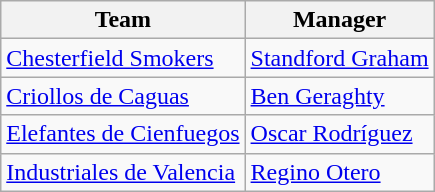<table class="wikitable">
<tr>
<th>Team</th>
<th>Manager</th>
</tr>
<tr>
<td> <a href='#'>Chesterfield Smokers</a></td>
<td> <a href='#'>Standford Graham</a></td>
</tr>
<tr>
<td> <a href='#'>Criollos de Caguas</a></td>
<td> <a href='#'>Ben Geraghty</a></td>
</tr>
<tr>
<td> <a href='#'>Elefantes de Cienfuegos</a></td>
<td> <a href='#'>Oscar Rodríguez</a></td>
</tr>
<tr>
<td> <a href='#'>Industriales de Valencia</a></td>
<td> <a href='#'>Regino Otero</a></td>
</tr>
</table>
